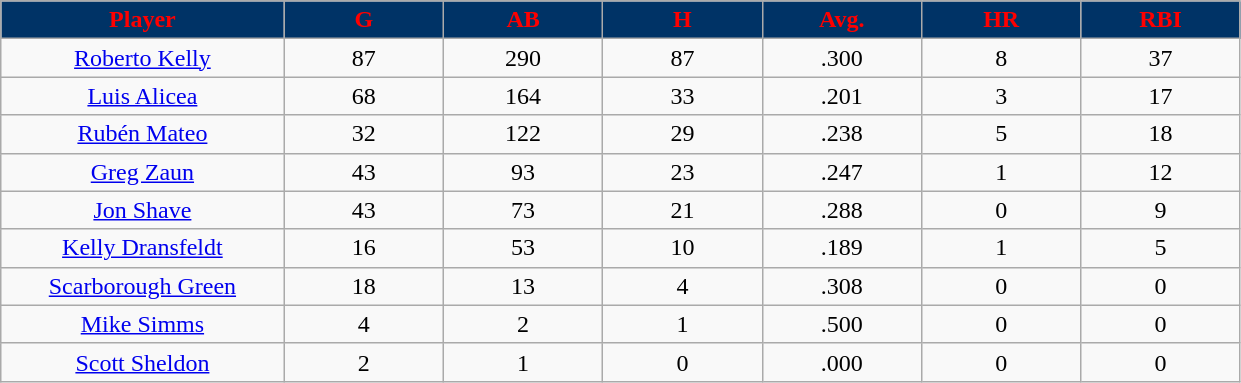<table class="wikitable sortable">
<tr>
<th style="background:#003366;color:red;" width="16%">Player</th>
<th style="background:#003366;color:red;" width="9%">G</th>
<th style="background:#003366;color:red;" width="9%">AB</th>
<th style="background:#003366;color:red;" width="9%">H</th>
<th style="background:#003366;color:red;" width="9%">Avg.</th>
<th style="background:#003366;color:red;" width="9%">HR</th>
<th style="background:#003366;color:red;" width="9%">RBI</th>
</tr>
<tr align="center">
<td><a href='#'>Roberto Kelly</a></td>
<td>87</td>
<td>290</td>
<td>87</td>
<td>.300</td>
<td>8</td>
<td>37</td>
</tr>
<tr align="center">
<td><a href='#'>Luis Alicea</a></td>
<td>68</td>
<td>164</td>
<td>33</td>
<td>.201</td>
<td>3</td>
<td>17</td>
</tr>
<tr align="center">
<td><a href='#'>Rubén Mateo</a></td>
<td>32</td>
<td>122</td>
<td>29</td>
<td>.238</td>
<td>5</td>
<td>18</td>
</tr>
<tr align="center">
<td><a href='#'>Greg Zaun</a></td>
<td>43</td>
<td>93</td>
<td>23</td>
<td>.247</td>
<td>1</td>
<td>12</td>
</tr>
<tr align="center">
<td><a href='#'>Jon Shave</a></td>
<td>43</td>
<td>73</td>
<td>21</td>
<td>.288</td>
<td>0</td>
<td>9</td>
</tr>
<tr align="center">
<td><a href='#'>Kelly Dransfeldt</a></td>
<td>16</td>
<td>53</td>
<td>10</td>
<td>.189</td>
<td>1</td>
<td>5</td>
</tr>
<tr align="center">
<td><a href='#'>Scarborough Green</a></td>
<td>18</td>
<td>13</td>
<td>4</td>
<td>.308</td>
<td>0</td>
<td>0</td>
</tr>
<tr align="center">
<td><a href='#'>Mike Simms</a></td>
<td>4</td>
<td>2</td>
<td>1</td>
<td>.500</td>
<td>0</td>
<td>0</td>
</tr>
<tr align="center">
<td><a href='#'>Scott Sheldon</a></td>
<td>2</td>
<td>1</td>
<td>0</td>
<td>.000</td>
<td>0</td>
<td>0</td>
</tr>
</table>
